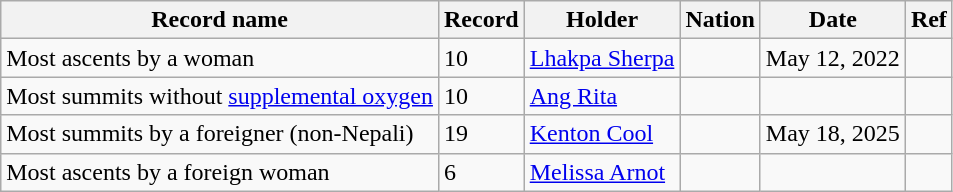<table class="wikitable sortable">
<tr>
<th>Record name</th>
<th>Record</th>
<th>Holder</th>
<th>Nation</th>
<th>Date</th>
<th>Ref</th>
</tr>
<tr>
<td>Most ascents by a woman</td>
<td>10</td>
<td><a href='#'>Lhakpa Sherpa</a></td>
<td></td>
<td>May 12, 2022</td>
<td></td>
</tr>
<tr>
<td>Most summits without <a href='#'>supplemental oxygen</a></td>
<td>10</td>
<td><a href='#'>Ang Rita</a></td>
<td></td>
<td></td>
<td></td>
</tr>
<tr>
<td>Most summits by a foreigner (non-Nepali)</td>
<td>19</td>
<td><a href='#'>Kenton Cool</a></td>
<td></td>
<td>May 18, 2025</td>
<td></td>
</tr>
<tr>
<td>Most ascents by a foreign woman</td>
<td>6</td>
<td><a href='#'>Melissa Arnot</a></td>
<td></td>
<td></td>
<td></td>
</tr>
</table>
